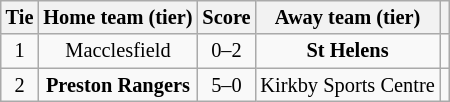<table class="wikitable" style="text-align:center; font-size:85%">
<tr>
<th>Tie</th>
<th>Home team (tier)</th>
<th>Score</th>
<th>Away team (tier)</th>
<th></th>
</tr>
<tr>
<td align="center">1</td>
<td>Macclesfield</td>
<td align="center">0–2</td>
<td><strong>St Helens</strong></td>
<td></td>
</tr>
<tr>
<td align="center">2</td>
<td><strong>Preston Rangers</strong></td>
<td align="center">5–0</td>
<td>Kirkby Sports Centre</td>
<td></td>
</tr>
</table>
